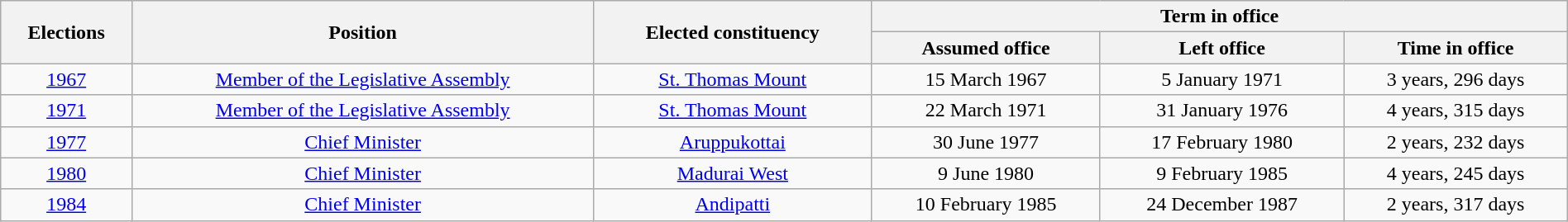<table class="wikitable sortable" style="width:100%; text-align:center">
<tr>
<th rowspan=2>Elections</th>
<th rowspan=2>Position</th>
<th rowspan=2>Elected constituency</th>
<th colspan=3>Term in office</th>
</tr>
<tr>
<th>Assumed office</th>
<th>Left office</th>
<th>Time in office</th>
</tr>
<tr>
<td><a href='#'>1967</a></td>
<td><a href='#'>Member of the Legislative Assembly</a></td>
<td><a href='#'>St. Thomas Mount</a></td>
<td>15 March 1967</td>
<td>5 January 1971</td>
<td>3 years, 296 days</td>
</tr>
<tr>
<td><a href='#'>1971</a></td>
<td><a href='#'>Member of the Legislative Assembly</a></td>
<td><a href='#'>St. Thomas Mount</a></td>
<td>22 March 1971</td>
<td>31 January 1976</td>
<td>4 years, 315 days</td>
</tr>
<tr>
<td><a href='#'>1977</a></td>
<td><a href='#'>Chief Minister</a></td>
<td><a href='#'>Aruppukottai</a></td>
<td>30 June 1977</td>
<td>17 February 1980</td>
<td>2 years, 232 days</td>
</tr>
<tr>
<td><a href='#'>1980</a></td>
<td><a href='#'>Chief Minister</a></td>
<td><a href='#'>Madurai West</a></td>
<td>9 June 1980</td>
<td>9 February 1985</td>
<td>4 years, 245 days</td>
</tr>
<tr>
<td><a href='#'>1984</a></td>
<td><a href='#'>Chief Minister</a></td>
<td><a href='#'>Andipatti</a></td>
<td>10 February 1985</td>
<td>24 December 1987</td>
<td>2 years, 317 days</td>
</tr>
</table>
